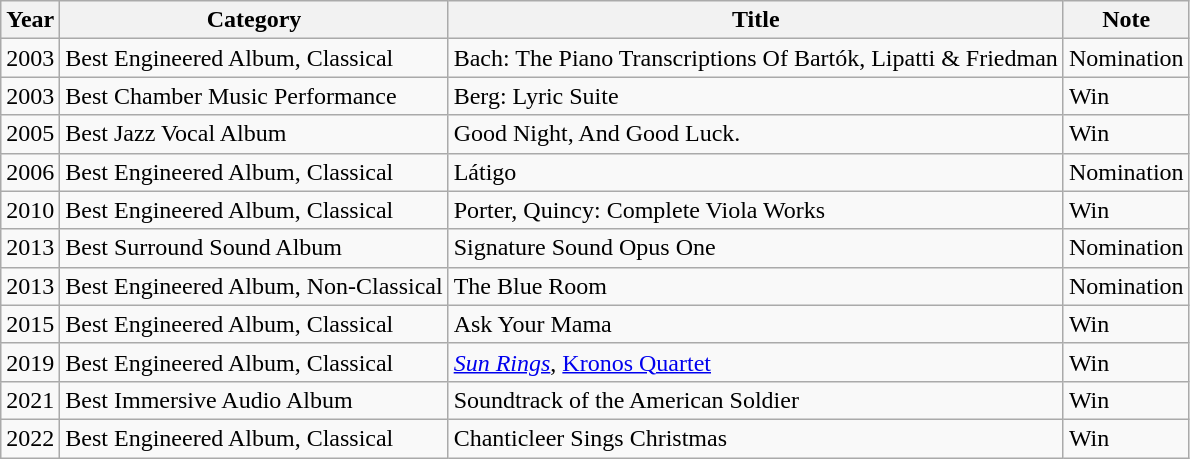<table class="wikitable sortable">
<tr>
<th><strong>Year</strong></th>
<th>Category</th>
<th>Title</th>
<th>Note</th>
</tr>
<tr>
<td>2003</td>
<td>Best Engineered Album, Classical</td>
<td>Bach: The Piano Transcriptions Of Bartók, Lipatti & Friedman</td>
<td>Nomination</td>
</tr>
<tr>
<td>2003</td>
<td>Best Chamber Music Performance</td>
<td>Berg: Lyric Suite</td>
<td>Win</td>
</tr>
<tr>
<td>2005</td>
<td>Best Jazz Vocal Album</td>
<td>Good Night, And Good Luck.</td>
<td>Win</td>
</tr>
<tr>
<td>2006</td>
<td>Best Engineered Album, Classical</td>
<td>Látigo</td>
<td>Nomination</td>
</tr>
<tr>
<td>2010</td>
<td>Best Engineered Album, Classical</td>
<td>Porter, Quincy: Complete Viola Works</td>
<td>Win</td>
</tr>
<tr>
<td>2013</td>
<td>Best Surround Sound Album</td>
<td>Signature Sound Opus One</td>
<td>Nomination</td>
</tr>
<tr>
<td>2013</td>
<td>Best Engineered Album, Non-Classical</td>
<td>The Blue Room</td>
<td>Nomination</td>
</tr>
<tr>
<td>2015</td>
<td>Best Engineered Album, Classical</td>
<td>Ask Your Mama</td>
<td>Win</td>
</tr>
<tr>
<td>2019</td>
<td>Best Engineered Album, Classical</td>
<td><em><a href='#'>Sun Rings</a></em>, <a href='#'>Kronos Quartet</a></td>
<td>Win</td>
</tr>
<tr>
<td>2021</td>
<td>Best Immersive Audio Album</td>
<td>Soundtrack of the American Soldier</td>
<td>Win</td>
</tr>
<tr>
<td>2022</td>
<td>Best Engineered Album, Classical</td>
<td>Chanticleer Sings Christmas</td>
<td>Win</td>
</tr>
</table>
